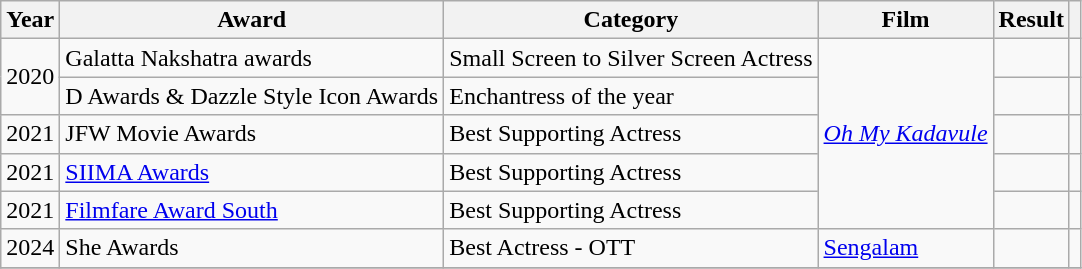<table class="wikitable sortable">
<tr>
<th>Year</th>
<th>Award</th>
<th>Category</th>
<th>Film</th>
<th>Result</th>
<th></th>
</tr>
<tr>
<td rowspan="2">2020</td>
<td>Galatta Nakshatra awards</td>
<td>Small Screen to Silver Screen Actress</td>
<td rowspan="5"><em><a href='#'>Oh My Kadavule</a></em></td>
<td></td>
<td></td>
</tr>
<tr>
<td>D Awards & Dazzle Style Icon Awards</td>
<td>Enchantress of the year</td>
<td></td>
<td></td>
</tr>
<tr>
<td>2021</td>
<td>JFW Movie Awards</td>
<td>Best Supporting Actress</td>
<td></td>
<td></td>
</tr>
<tr>
<td>2021</td>
<td><a href='#'>SIIMA Awards</a></td>
<td>Best Supporting Actress</td>
<td></td>
<td></td>
</tr>
<tr>
<td>2021</td>
<td><a href='#'>Filmfare Award South</a></td>
<td>Best Supporting Actress</td>
<td></td>
<td></td>
</tr>
<tr>
<td>2024</td>
<td>She Awards</td>
<td>Best Actress - OTT</td>
<td><a href='#'>Sengalam</a></td>
<td></td>
<td></td>
</tr>
<tr>
</tr>
</table>
